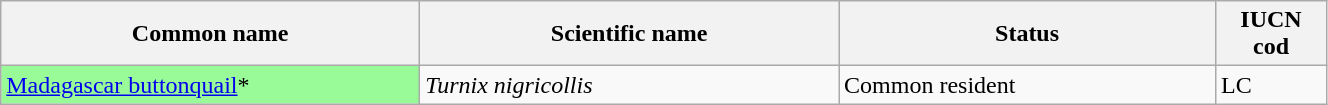<table width=70% class="wikitable sortable">
<tr>
<th width=20%>Common name</th>
<th width=20%>Scientific name</th>
<th width=18%>Status</th>
<th width=5%>IUCN cod</th>
</tr>
<tr>
<td style="background:palegreen; color:black"><a href='#'>Madagascar buttonquail</a>*</td>
<td><em>Turnix nigricollis</em></td>
<td>Common resident</td>
<td>LC</td>
</tr>
</table>
